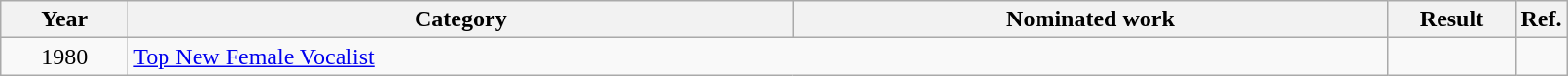<table class=wikitable>
<tr>
<th scope="col" style="width:5em;">Year</th>
<th scope="col" style="width:28em;">Category</th>
<th scope="col" style="width:25em;">Nominated work</th>
<th scope="col" style="width:5em;">Result</th>
<th>Ref.</th>
</tr>
<tr>
<td style="text-align:center;">1980</td>
<td colspan=2><a href='#'>Top New Female Vocalist</a></td>
<td></td>
</tr>
</table>
